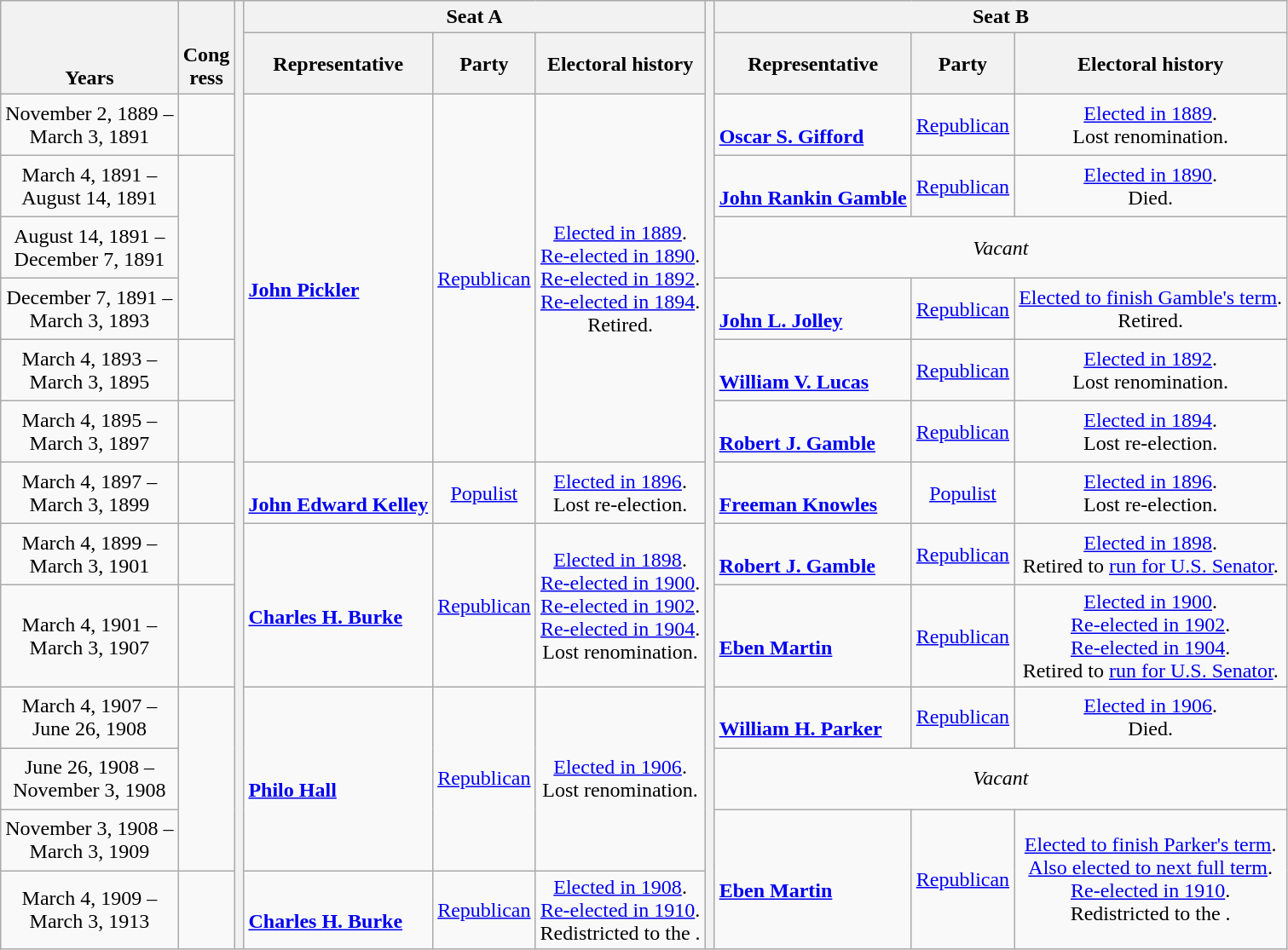<table class=wikitable style="text-align:center">
<tr valign=bottom>
<th rowspan=2>Years</th>
<th rowspan=2>Cong<br>ress</th>
<th rowspan=18></th>
<th colspan=3>Seat A</th>
<th rowspan=18></th>
<th colspan=3>Seat B</th>
</tr>
<tr style="height:3em">
<th>Representative</th>
<th>Party</th>
<th>Electoral history</th>
<th>Representative</th>
<th>Party</th>
<th>Electoral history</th>
</tr>
<tr style="height:3em">
<td nowrap>November 2, 1889 –<br>March 3, 1891</td>
<td></td>
<td rowspan=6 align=left><br><strong><a href='#'>John Pickler</a></strong><br></td>
<td rowspan=6 ><a href='#'>Republican</a></td>
<td rowspan=6><a href='#'>Elected in 1889</a>.<br><a href='#'>Re-elected in 1890</a>.<br><a href='#'>Re-elected in 1892</a>.<br><a href='#'>Re-elected in 1894</a>.<br>Retired.</td>
<td align=left><br><strong><a href='#'>Oscar S. Gifford</a></strong><br></td>
<td><a href='#'>Republican</a></td>
<td><a href='#'>Elected in 1889</a>.<br>Lost renomination.</td>
</tr>
<tr style="height:3em">
<td nowrap>March 4, 1891 –<br>August 14, 1891</td>
<td rowspan=3></td>
<td align=left><br><strong><a href='#'>John Rankin Gamble</a></strong><br></td>
<td><a href='#'>Republican</a></td>
<td><a href='#'>Elected in 1890</a>.<br>Died.</td>
</tr>
<tr style="height:3em">
<td nowrap>August 14, 1891 –<br>December 7, 1891</td>
<td colspan=3><em>Vacant</em></td>
</tr>
<tr style="height:3em">
<td nowrap>December 7, 1891 –<br>March 3, 1893</td>
<td align=left><br><strong><a href='#'>John L. Jolley</a></strong><br></td>
<td><a href='#'>Republican</a></td>
<td><a href='#'>Elected to finish Gamble's term</a>.<br>Retired.</td>
</tr>
<tr style="height:3em">
<td nowrap>March 4, 1893 –<br>March 3, 1895</td>
<td></td>
<td align=left><br><strong><a href='#'>William V. Lucas</a></strong><br></td>
<td><a href='#'>Republican</a></td>
<td><a href='#'>Elected in 1892</a>.<br>Lost renomination.</td>
</tr>
<tr style="height:3em">
<td nowrap>March 4, 1895 –<br>March 3, 1897</td>
<td></td>
<td align=left><br><strong><a href='#'>Robert J. Gamble</a></strong><br></td>
<td><a href='#'>Republican</a></td>
<td><a href='#'>Elected in 1894</a>.<br>Lost re-election.</td>
</tr>
<tr style="height:3em">
<td nowrap>March 4, 1897 –<br>March 3, 1899</td>
<td></td>
<td align=left><br><strong><a href='#'>John Edward Kelley</a></strong><br></td>
<td><a href='#'>Populist</a></td>
<td><a href='#'>Elected in 1896</a>.<br>Lost re-election.</td>
<td align=left><br><strong><a href='#'>Freeman Knowles</a></strong><br></td>
<td><a href='#'>Populist</a></td>
<td><a href='#'>Elected in 1896</a>.<br>Lost re-election.</td>
</tr>
<tr style="height:3em">
<td nowrap>March 4, 1899 –<br>March 3, 1901</td>
<td></td>
<td rowspan=2 align=left><br><strong><a href='#'>Charles H. Burke</a></strong><br></td>
<td rowspan=2 ><a href='#'>Republican</a></td>
<td rowspan=2><a href='#'>Elected in 1898</a>.<br><a href='#'>Re-elected in 1900</a>.<br><a href='#'>Re-elected in 1902</a>.<br><a href='#'>Re-elected in 1904</a>.<br>Lost renomination.</td>
<td align=left><br><strong><a href='#'>Robert J. Gamble</a></strong><br></td>
<td><a href='#'>Republican</a></td>
<td><a href='#'>Elected in 1898</a>.<br>Retired to <a href='#'>run for U.S. Senator</a>.</td>
</tr>
<tr style="height:3em">
<td nowrap>March 4, 1901 –<br>March 3, 1907</td>
<td></td>
<td align=left><br><strong><a href='#'>Eben Martin</a></strong><br></td>
<td><a href='#'>Republican</a></td>
<td><a href='#'>Elected in 1900</a>.<br><a href='#'>Re-elected in 1902</a>.<br><a href='#'>Re-elected in 1904</a>.<br>Retired to <a href='#'>run for U.S. Senator</a>.</td>
</tr>
<tr style="height:3em">
<td nowrap>March 4, 1907 –<br>June 26, 1908</td>
<td rowspan=3></td>
<td rowspan=3 align=left><br><strong><a href='#'>Philo Hall</a></strong><br></td>
<td rowspan=3 ><a href='#'>Republican</a></td>
<td rowspan=3><a href='#'>Elected in 1906</a>.<br>Lost renomination.</td>
<td align=left><br><strong><a href='#'>William H. Parker</a></strong><br></td>
<td><a href='#'>Republican</a></td>
<td><a href='#'>Elected in 1906</a>.<br>Died.</td>
</tr>
<tr style="height:3em">
<td nowrap>June 26, 1908 –<br>November 3, 1908</td>
<td colspan=3><em>Vacant</em></td>
</tr>
<tr style="height:3em">
<td nowrap>November 3, 1908 –<br>March 3, 1909</td>
<td rowspan=3 align=left><br><strong><a href='#'>Eben Martin</a></strong><br></td>
<td rowspan=3 ><a href='#'>Republican</a></td>
<td rowspan=3><a href='#'>Elected to finish Parker's term</a>.<br><a href='#'>Also elected to next full term</a>.<br><a href='#'>Re-elected in 1910</a>.<br>Redistricted to the .</td>
</tr>
<tr style="height:3em">
<td nowrap>March 4, 1909 –<br>March 3, 1913</td>
<td></td>
<td align=left><br><strong><a href='#'>Charles H. Burke</a></strong><br></td>
<td><a href='#'>Republican</a></td>
<td><a href='#'>Elected in 1908</a>.<br><a href='#'>Re-elected in 1910</a>.<br>Redistricted to the .</td>
</tr>
</table>
